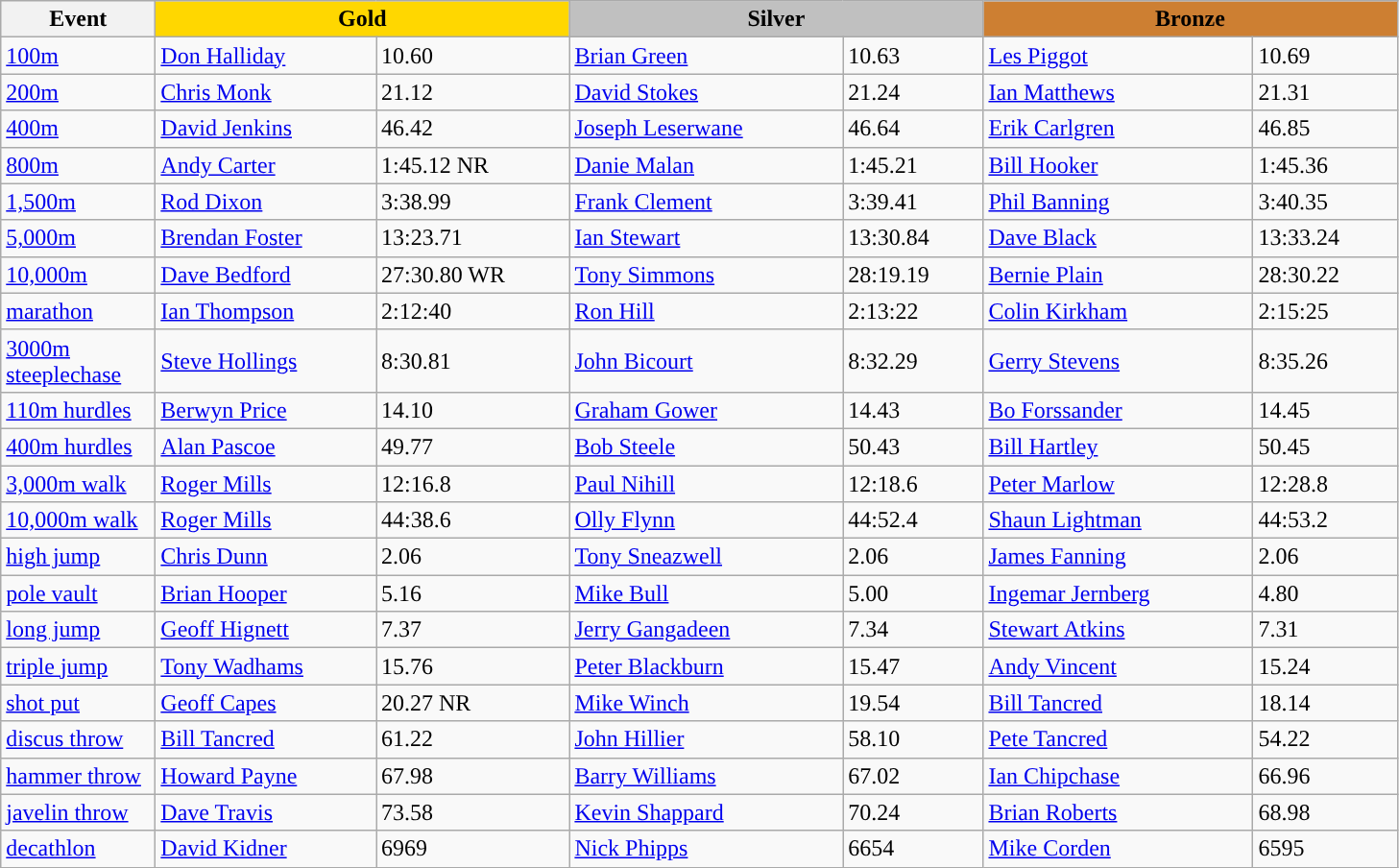<table class="wikitable" style="text-align:left">
<tr>
<th width=100>Event</th>
<th colspan="2" width="280" style="background:gold;">Gold</th>
<th colspan="2" width="280" style="background:silver;">Silver</th>
<th colspan="2" width="280" style="background:#CD7F32;">Bronze</th>
</tr>
<tr>
<td><a href='#'>100m</a></td>
<td> <a href='#'>Don Halliday</a></td>
<td>10.60</td>
<td><a href='#'>Brian Green</a></td>
<td>10.63</td>
<td> <a href='#'>Les Piggot</a></td>
<td>10.69</td>
</tr>
<tr>
<td><a href='#'>200m</a></td>
<td><a href='#'>Chris Monk</a></td>
<td>21.12</td>
<td> <a href='#'>David Stokes</a></td>
<td>21.24</td>
<td><a href='#'>Ian Matthews</a></td>
<td>21.31</td>
</tr>
<tr>
<td><a href='#'>400m</a></td>
<td> <a href='#'>David Jenkins</a></td>
<td>46.42</td>
<td> <a href='#'>Joseph Leserwane</a></td>
<td>46.64</td>
<td> <a href='#'>Erik Carlgren</a></td>
<td>46.85</td>
</tr>
<tr>
<td><a href='#'>800m</a></td>
<td><a href='#'>Andy Carter</a></td>
<td>1:45.12 NR</td>
<td> <a href='#'>Danie Malan</a></td>
<td>1:45.21</td>
<td> <a href='#'>Bill Hooker</a></td>
<td>1:45.36</td>
</tr>
<tr>
<td><a href='#'>1,500m</a></td>
<td> <a href='#'>Rod Dixon</a></td>
<td>3:38.99</td>
<td> <a href='#'>Frank Clement</a></td>
<td>3:39.41</td>
<td><a href='#'>Phil Banning</a></td>
<td>3:40.35</td>
</tr>
<tr>
<td><a href='#'>5,000m</a></td>
<td><a href='#'>Brendan Foster</a></td>
<td>13:23.71</td>
<td> <a href='#'>Ian Stewart</a></td>
<td>13:30.84</td>
<td><a href='#'>Dave Black</a></td>
<td>13:33.24</td>
</tr>
<tr>
<td><a href='#'>10,000m</a></td>
<td><a href='#'>Dave Bedford</a></td>
<td>27:30.80 WR</td>
<td> <a href='#'>Tony Simmons</a></td>
<td>28:19.19</td>
<td><a href='#'>Bernie Plain</a></td>
<td>28:30.22</td>
</tr>
<tr>
<td><a href='#'>marathon</a></td>
<td><a href='#'>Ian Thompson</a></td>
<td>2:12:40</td>
<td><a href='#'>Ron Hill</a></td>
<td>2:13:22</td>
<td><a href='#'>Colin Kirkham</a></td>
<td>2:15:25</td>
</tr>
<tr>
<td><a href='#'>3000m steeplechase</a></td>
<td><a href='#'>Steve Hollings</a></td>
<td>8:30.81</td>
<td><a href='#'>John Bicourt</a></td>
<td>8:32.29</td>
<td><a href='#'>Gerry Stevens</a></td>
<td>8:35.26</td>
</tr>
<tr>
<td><a href='#'>110m hurdles</a></td>
<td> <a href='#'>Berwyn Price</a></td>
<td>14.10</td>
<td><a href='#'>Graham Gower</a></td>
<td>14.43</td>
<td> <a href='#'>Bo Forssander</a></td>
<td>14.45</td>
</tr>
<tr>
<td><a href='#'>400m hurdles</a></td>
<td><a href='#'>Alan Pascoe</a></td>
<td>49.77</td>
<td> <a href='#'>Bob Steele</a></td>
<td>50.43</td>
<td><a href='#'>Bill Hartley</a></td>
<td>50.45</td>
</tr>
<tr>
<td><a href='#'>3,000m walk</a></td>
<td><a href='#'>Roger Mills</a></td>
<td>12:16.8</td>
<td><a href='#'>Paul Nihill</a></td>
<td>12:18.6</td>
<td><a href='#'>Peter Marlow</a></td>
<td>12:28.8</td>
</tr>
<tr>
<td><a href='#'>10,000m walk</a></td>
<td><a href='#'>Roger Mills</a></td>
<td>44:38.6</td>
<td><a href='#'>Olly Flynn</a></td>
<td>44:52.4</td>
<td><a href='#'>Shaun Lightman</a></td>
<td>44:53.2</td>
</tr>
<tr>
<td><a href='#'>high jump</a></td>
<td> <a href='#'>Chris Dunn</a></td>
<td>2.06</td>
<td> <a href='#'>Tony Sneazwell</a></td>
<td>2.06</td>
<td> <a href='#'>James Fanning</a></td>
<td>2.06</td>
</tr>
<tr>
<td><a href='#'>pole vault</a></td>
<td><a href='#'>Brian Hooper</a></td>
<td>5.16</td>
<td><a href='#'>Mike Bull</a></td>
<td>5.00</td>
<td> <a href='#'>Ingemar Jernberg</a></td>
<td>4.80</td>
</tr>
<tr>
<td><a href='#'>long jump</a></td>
<td><a href='#'>Geoff Hignett</a></td>
<td>7.37</td>
<td><a href='#'>Jerry Gangadeen</a></td>
<td>7.34</td>
<td> <a href='#'>Stewart Atkins</a></td>
<td>7.31</td>
</tr>
<tr>
<td><a href='#'>triple jump</a></td>
<td><a href='#'>Tony Wadhams</a></td>
<td>15.76</td>
<td><a href='#'>Peter Blackburn</a></td>
<td>15.47</td>
<td><a href='#'>Andy Vincent</a></td>
<td>15.24</td>
</tr>
<tr>
<td><a href='#'>shot put</a></td>
<td><a href='#'>Geoff Capes</a></td>
<td>20.27 NR</td>
<td><a href='#'>Mike Winch</a></td>
<td>19.54</td>
<td><a href='#'>Bill Tancred</a></td>
<td>18.14</td>
</tr>
<tr>
<td><a href='#'>discus throw</a></td>
<td><a href='#'>Bill Tancred</a></td>
<td>61.22</td>
<td><a href='#'>John Hillier</a></td>
<td>58.10</td>
<td><a href='#'>Pete Tancred</a></td>
<td>54.22</td>
</tr>
<tr>
<td><a href='#'>hammer throw</a></td>
<td><a href='#'>Howard Payne</a></td>
<td>67.98</td>
<td><a href='#'>Barry Williams</a></td>
<td>67.02</td>
<td><a href='#'>Ian Chipchase</a></td>
<td>66.96</td>
</tr>
<tr>
<td><a href='#'>javelin throw</a></td>
<td><a href='#'>Dave Travis</a></td>
<td>73.58</td>
<td><a href='#'>Kevin Shappard</a></td>
<td>70.24</td>
<td><a href='#'>Brian Roberts</a></td>
<td>68.98</td>
</tr>
<tr>
<td><a href='#'>decathlon</a></td>
<td> <a href='#'>David Kidner</a></td>
<td>6969</td>
<td><a href='#'>Nick Phipps</a></td>
<td>6654</td>
<td><a href='#'>Mike Corden</a></td>
<td>6595</td>
</tr>
</table>
